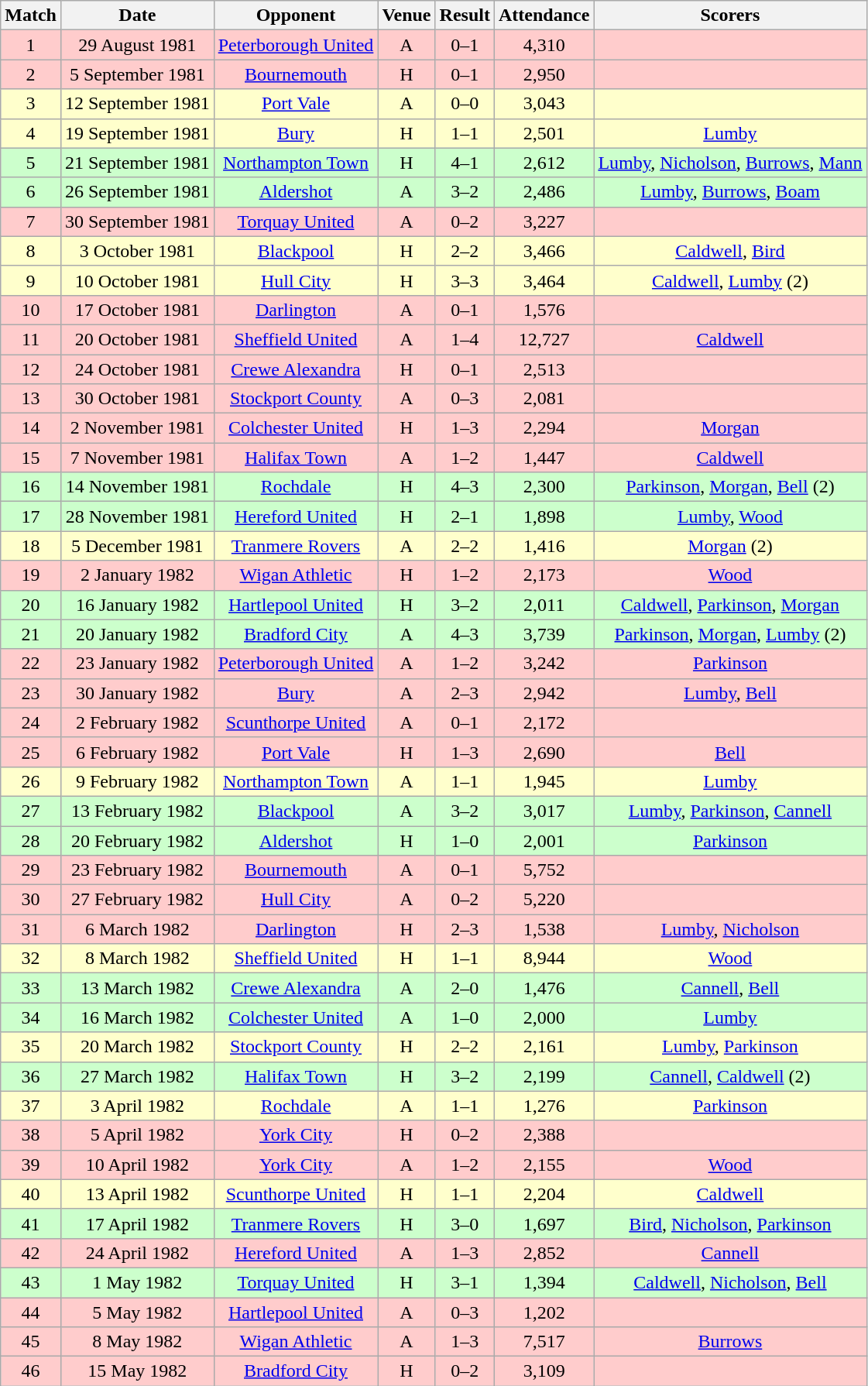<table class="wikitable" style="font-size:100%; text-align:center">
<tr>
<th>Match</th>
<th>Date</th>
<th>Opponent</th>
<th>Venue</th>
<th>Result</th>
<th>Attendance</th>
<th>Scorers</th>
</tr>
<tr style="background: #FFCCCC;">
<td>1</td>
<td>29 August 1981</td>
<td><a href='#'>Peterborough United</a></td>
<td>A</td>
<td>0–1</td>
<td>4,310</td>
<td></td>
</tr>
<tr style="background: #FFCCCC;">
<td>2</td>
<td>5 September 1981</td>
<td><a href='#'>Bournemouth</a></td>
<td>H</td>
<td>0–1</td>
<td>2,950</td>
<td></td>
</tr>
<tr style="background: #FFFFCC;">
<td>3</td>
<td>12 September 1981</td>
<td><a href='#'>Port Vale</a></td>
<td>A</td>
<td>0–0</td>
<td>3,043</td>
<td></td>
</tr>
<tr style="background: #FFFFCC;">
<td>4</td>
<td>19 September 1981</td>
<td><a href='#'>Bury</a></td>
<td>H</td>
<td>1–1</td>
<td>2,501</td>
<td><a href='#'>Lumby</a></td>
</tr>
<tr style="background: #CCFFCC;">
<td>5</td>
<td>21 September 1981</td>
<td><a href='#'>Northampton Town</a></td>
<td>H</td>
<td>4–1</td>
<td>2,612</td>
<td><a href='#'>Lumby</a>, <a href='#'>Nicholson</a>, <a href='#'>Burrows</a>, <a href='#'>Mann</a></td>
</tr>
<tr style="background: #CCFFCC;">
<td>6</td>
<td>26 September 1981</td>
<td><a href='#'>Aldershot</a></td>
<td>A</td>
<td>3–2</td>
<td>2,486</td>
<td><a href='#'>Lumby</a>, <a href='#'>Burrows</a>, <a href='#'>Boam</a></td>
</tr>
<tr style="background: #FFCCCC;">
<td>7</td>
<td>30 September 1981</td>
<td><a href='#'>Torquay United</a></td>
<td>A</td>
<td>0–2</td>
<td>3,227</td>
<td></td>
</tr>
<tr style="background: #FFFFCC;">
<td>8</td>
<td>3 October 1981</td>
<td><a href='#'>Blackpool</a></td>
<td>H</td>
<td>2–2</td>
<td>3,466</td>
<td><a href='#'>Caldwell</a>, <a href='#'>Bird</a></td>
</tr>
<tr style="background: #FFFFCC;">
<td>9</td>
<td>10 October 1981</td>
<td><a href='#'>Hull City</a></td>
<td>H</td>
<td>3–3</td>
<td>3,464</td>
<td><a href='#'>Caldwell</a>, <a href='#'>Lumby</a> (2)</td>
</tr>
<tr style="background: #FFCCCC;">
<td>10</td>
<td>17 October 1981</td>
<td><a href='#'>Darlington</a></td>
<td>A</td>
<td>0–1</td>
<td>1,576</td>
<td></td>
</tr>
<tr style="background: #FFCCCC;">
<td>11</td>
<td>20 October 1981</td>
<td><a href='#'>Sheffield United</a></td>
<td>A</td>
<td>1–4</td>
<td>12,727</td>
<td><a href='#'>Caldwell</a></td>
</tr>
<tr style="background: #FFCCCC;">
<td>12</td>
<td>24 October 1981</td>
<td><a href='#'>Crewe Alexandra</a></td>
<td>H</td>
<td>0–1</td>
<td>2,513</td>
<td></td>
</tr>
<tr style="background: #FFCCCC;">
<td>13</td>
<td>30 October 1981</td>
<td><a href='#'>Stockport County</a></td>
<td>A</td>
<td>0–3</td>
<td>2,081</td>
<td></td>
</tr>
<tr style="background: #FFCCCC;">
<td>14</td>
<td>2 November 1981</td>
<td><a href='#'>Colchester United</a></td>
<td>H</td>
<td>1–3</td>
<td>2,294</td>
<td><a href='#'>Morgan</a></td>
</tr>
<tr style="background: #FFCCCC;">
<td>15</td>
<td>7 November 1981</td>
<td><a href='#'>Halifax Town</a></td>
<td>A</td>
<td>1–2</td>
<td>1,447</td>
<td><a href='#'>Caldwell</a></td>
</tr>
<tr style="background: #CCFFCC;">
<td>16</td>
<td>14 November 1981</td>
<td><a href='#'>Rochdale</a></td>
<td>H</td>
<td>4–3</td>
<td>2,300</td>
<td><a href='#'>Parkinson</a>, <a href='#'>Morgan</a>, <a href='#'>Bell</a> (2)</td>
</tr>
<tr style="background: #CCFFCC;">
<td>17</td>
<td>28 November 1981</td>
<td><a href='#'>Hereford United</a></td>
<td>H</td>
<td>2–1</td>
<td>1,898</td>
<td><a href='#'>Lumby</a>, <a href='#'>Wood</a></td>
</tr>
<tr style="background: #FFFFCC;">
<td>18</td>
<td>5 December 1981</td>
<td><a href='#'>Tranmere Rovers</a></td>
<td>A</td>
<td>2–2</td>
<td>1,416</td>
<td><a href='#'>Morgan</a> (2)</td>
</tr>
<tr style="background: #FFCCCC;">
<td>19</td>
<td>2 January 1982</td>
<td><a href='#'>Wigan Athletic</a></td>
<td>H</td>
<td>1–2</td>
<td>2,173</td>
<td><a href='#'>Wood</a></td>
</tr>
<tr style="background: #CCFFCC;">
<td>20</td>
<td>16 January 1982</td>
<td><a href='#'>Hartlepool United</a></td>
<td>H</td>
<td>3–2</td>
<td>2,011</td>
<td><a href='#'>Caldwell</a>, <a href='#'>Parkinson</a>, <a href='#'>Morgan</a></td>
</tr>
<tr style="background: #CCFFCC;">
<td>21</td>
<td>20 January 1982</td>
<td><a href='#'>Bradford City</a></td>
<td>A</td>
<td>4–3</td>
<td>3,739</td>
<td><a href='#'>Parkinson</a>, <a href='#'>Morgan</a>, <a href='#'>Lumby</a> (2)</td>
</tr>
<tr style="background: #FFCCCC;">
<td>22</td>
<td>23 January 1982</td>
<td><a href='#'>Peterborough United</a></td>
<td>A</td>
<td>1–2</td>
<td>3,242</td>
<td><a href='#'>Parkinson</a></td>
</tr>
<tr style="background: #FFCCCC;">
<td>23</td>
<td>30 January 1982</td>
<td><a href='#'>Bury</a></td>
<td>A</td>
<td>2–3</td>
<td>2,942</td>
<td><a href='#'>Lumby</a>, <a href='#'>Bell</a></td>
</tr>
<tr style="background: #FFCCCC;">
<td>24</td>
<td>2 February 1982</td>
<td><a href='#'>Scunthorpe United</a></td>
<td>A</td>
<td>0–1</td>
<td>2,172</td>
<td></td>
</tr>
<tr style="background: #FFCCCC;">
<td>25</td>
<td>6 February 1982</td>
<td><a href='#'>Port Vale</a></td>
<td>H</td>
<td>1–3</td>
<td>2,690</td>
<td><a href='#'>Bell</a></td>
</tr>
<tr style="background: #FFFFCC;">
<td>26</td>
<td>9 February 1982</td>
<td><a href='#'>Northampton Town</a></td>
<td>A</td>
<td>1–1</td>
<td>1,945</td>
<td><a href='#'>Lumby</a></td>
</tr>
<tr style="background: #CCFFCC;">
<td>27</td>
<td>13 February 1982</td>
<td><a href='#'>Blackpool</a></td>
<td>A</td>
<td>3–2</td>
<td>3,017</td>
<td><a href='#'>Lumby</a>, <a href='#'>Parkinson</a>, <a href='#'>Cannell</a></td>
</tr>
<tr style="background: #CCFFCC;">
<td>28</td>
<td>20 February 1982</td>
<td><a href='#'>Aldershot</a></td>
<td>H</td>
<td>1–0</td>
<td>2,001</td>
<td><a href='#'>Parkinson</a></td>
</tr>
<tr style="background: #FFCCCC;">
<td>29</td>
<td>23 February 1982</td>
<td><a href='#'>Bournemouth</a></td>
<td>A</td>
<td>0–1</td>
<td>5,752</td>
<td></td>
</tr>
<tr style="background: #FFCCCC;">
<td>30</td>
<td>27 February 1982</td>
<td><a href='#'>Hull City</a></td>
<td>A</td>
<td>0–2</td>
<td>5,220</td>
<td></td>
</tr>
<tr style="background: #FFCCCC;">
<td>31</td>
<td>6 March 1982</td>
<td><a href='#'>Darlington</a></td>
<td>H</td>
<td>2–3</td>
<td>1,538</td>
<td><a href='#'>Lumby</a>, <a href='#'>Nicholson</a></td>
</tr>
<tr style="background: #FFFFCC;">
<td>32</td>
<td>8 March 1982</td>
<td><a href='#'>Sheffield United</a></td>
<td>H</td>
<td>1–1</td>
<td>8,944</td>
<td><a href='#'>Wood</a></td>
</tr>
<tr style="background: #CCFFCC;">
<td>33</td>
<td>13 March 1982</td>
<td><a href='#'>Crewe Alexandra</a></td>
<td>A</td>
<td>2–0</td>
<td>1,476</td>
<td><a href='#'>Cannell</a>, <a href='#'>Bell</a></td>
</tr>
<tr style="background: #CCFFCC;">
<td>34</td>
<td>16 March 1982</td>
<td><a href='#'>Colchester United</a></td>
<td>A</td>
<td>1–0</td>
<td>2,000</td>
<td><a href='#'>Lumby</a></td>
</tr>
<tr style="background: #FFFFCC;">
<td>35</td>
<td>20 March 1982</td>
<td><a href='#'>Stockport County</a></td>
<td>H</td>
<td>2–2</td>
<td>2,161</td>
<td><a href='#'>Lumby</a>, <a href='#'>Parkinson</a></td>
</tr>
<tr style="background: #CCFFCC;">
<td>36</td>
<td>27 March 1982</td>
<td><a href='#'>Halifax Town</a></td>
<td>H</td>
<td>3–2</td>
<td>2,199</td>
<td><a href='#'>Cannell</a>, <a href='#'>Caldwell</a> (2)</td>
</tr>
<tr style="background: #FFFFCC;">
<td>37</td>
<td>3 April 1982</td>
<td><a href='#'>Rochdale</a></td>
<td>A</td>
<td>1–1</td>
<td>1,276</td>
<td><a href='#'>Parkinson</a></td>
</tr>
<tr style="background: #FFCCCC;">
<td>38</td>
<td>5 April 1982</td>
<td><a href='#'>York City</a></td>
<td>H</td>
<td>0–2</td>
<td>2,388</td>
<td></td>
</tr>
<tr style="background: #FFCCCC;">
<td>39</td>
<td>10 April 1982</td>
<td><a href='#'>York City</a></td>
<td>A</td>
<td>1–2</td>
<td>2,155</td>
<td><a href='#'>Wood</a></td>
</tr>
<tr style="background: #FFFFCC;">
<td>40</td>
<td>13 April 1982</td>
<td><a href='#'>Scunthorpe United</a></td>
<td>H</td>
<td>1–1</td>
<td>2,204</td>
<td><a href='#'>Caldwell</a></td>
</tr>
<tr style="background: #CCFFCC;">
<td>41</td>
<td>17 April 1982</td>
<td><a href='#'>Tranmere Rovers</a></td>
<td>H</td>
<td>3–0</td>
<td>1,697</td>
<td><a href='#'>Bird</a>, <a href='#'>Nicholson</a>, <a href='#'>Parkinson</a></td>
</tr>
<tr style="background: #FFCCCC;">
<td>42</td>
<td>24 April 1982</td>
<td><a href='#'>Hereford United</a></td>
<td>A</td>
<td>1–3</td>
<td>2,852</td>
<td><a href='#'>Cannell</a></td>
</tr>
<tr style="background: #CCFFCC;">
<td>43</td>
<td>1 May 1982</td>
<td><a href='#'>Torquay United</a></td>
<td>H</td>
<td>3–1</td>
<td>1,394</td>
<td><a href='#'>Caldwell</a>, <a href='#'>Nicholson</a>, <a href='#'>Bell</a></td>
</tr>
<tr style="background: #FFCCCC;">
<td>44</td>
<td>5 May 1982</td>
<td><a href='#'>Hartlepool United</a></td>
<td>A</td>
<td>0–3</td>
<td>1,202</td>
<td></td>
</tr>
<tr style="background: #FFCCCC;">
<td>45</td>
<td>8 May 1982</td>
<td><a href='#'>Wigan Athletic</a></td>
<td>A</td>
<td>1–3</td>
<td>7,517</td>
<td><a href='#'>Burrows</a></td>
</tr>
<tr style="background: #FFCCCC;">
<td>46</td>
<td>15 May 1982</td>
<td><a href='#'>Bradford City</a></td>
<td>H</td>
<td>0–2</td>
<td>3,109</td>
<td></td>
</tr>
</table>
